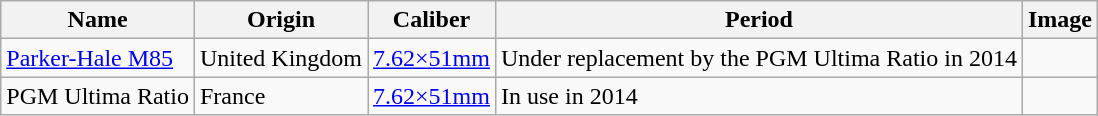<table class="wikitable mw-collapsible mw-collapsed">
<tr>
<th>Name</th>
<th>Origin</th>
<th>Caliber</th>
<th>Period</th>
<th>Image</th>
</tr>
<tr>
<td><a href='#'>Parker-Hale M85</a></td>
<td>United Kingdom</td>
<td><a href='#'>7.62×51mm</a></td>
<td>Under replacement by the PGM Ultima Ratio in 2014</td>
<td></td>
</tr>
<tr>
<td>PGM Ultima Ratio</td>
<td>France</td>
<td><a href='#'>7.62×51mm</a></td>
<td>In use in 2014</td>
<td></td>
</tr>
</table>
